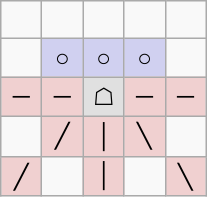<table border="1" class="wikitable">
<tr align=center>
<td width="20"> </td>
<td width="20"> </td>
<td width="20"> </td>
<td width="20"> </td>
<td width="20"> </td>
</tr>
<tr align=center>
<td> </td>
<td style="background:#d0d0f0;">○</td>
<td style="background:#d0d0f0;">○</td>
<td style="background:#d0d0f0;">○</td>
<td> </td>
</tr>
<tr align=center>
<td style="background:#f0d0d0;">─</td>
<td style="background:#f0d0d0;">─</td>
<td style="background:#e0e0e0;">☖</td>
<td style="background:#f0d0d0;">─</td>
<td style="background:#f0d0d0;">─</td>
</tr>
<tr align=center>
<td> </td>
<td style="background:#f0d0d0;">╱</td>
<td style="background:#f0d0d0;">│</td>
<td style="background:#f0d0d0;">╲</td>
<td> </td>
</tr>
<tr align=center>
<td style="background:#f0d0d0;">╱</td>
<td> </td>
<td style="background:#f0d0d0;">│</td>
<td> </td>
<td style="background:#f0d0d0;">╲</td>
</tr>
</table>
